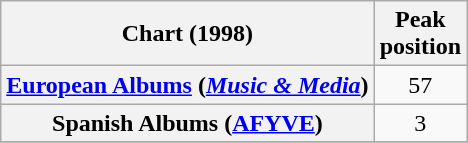<table class="wikitable sortable plainrowheaders">
<tr>
<th align="left">Chart (1998)</th>
<th align="left">Peak<br>position</th>
</tr>
<tr>
<th scope="row"><a href='#'>European Albums</a> (<em><a href='#'>Music & Media</a></em>)</th>
<td align="center">57</td>
</tr>
<tr>
<th scope="row">Spanish Albums (<a href='#'>AFYVE</a>)</th>
<td align="center">3</td>
</tr>
<tr>
</tr>
</table>
